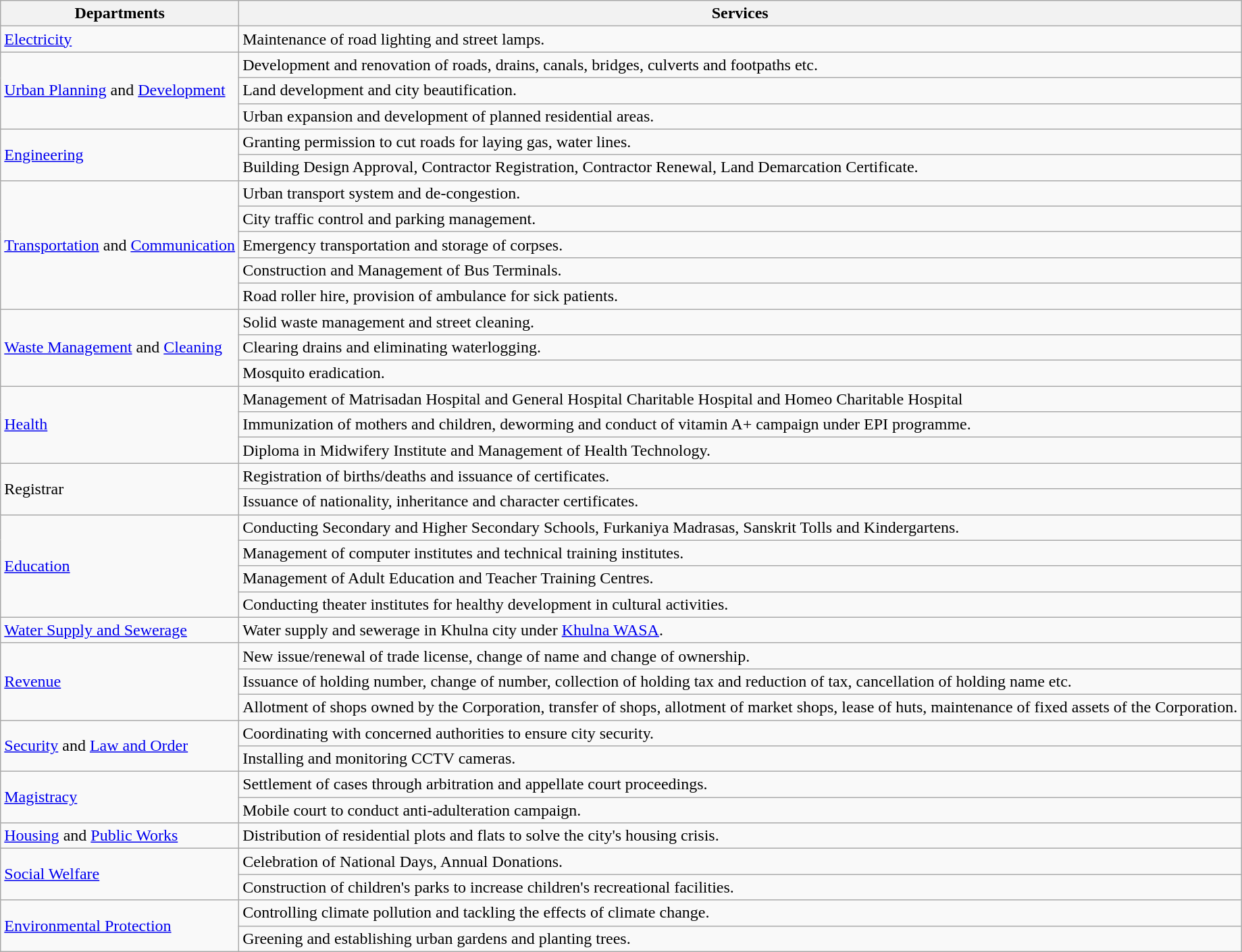<table class="wikitable">
<tr>
<th>Departments</th>
<th>Services</th>
</tr>
<tr>
<td><a href='#'>Electricity</a></td>
<td>Maintenance of road lighting and street lamps.</td>
</tr>
<tr>
<td rowspan="3"><a href='#'>Urban Planning</a> and <a href='#'>Development</a></td>
<td>Development and renovation of roads, drains, canals, bridges, culverts and footpaths etc.</td>
</tr>
<tr>
<td>Land development and city beautification.</td>
</tr>
<tr>
<td>Urban expansion and development of planned residential areas.</td>
</tr>
<tr>
<td rowspan="2"><a href='#'>Engineering</a></td>
<td>Granting permission to cut roads for laying gas, water lines.</td>
</tr>
<tr>
<td>Building Design Approval, Contractor Registration, Contractor Renewal, Land Demarcation Certificate.</td>
</tr>
<tr>
<td rowspan="5"><a href='#'>Transportation</a> and <a href='#'>Communication</a></td>
<td>Urban transport system and de-congestion.</td>
</tr>
<tr>
<td>City traffic control and parking management.</td>
</tr>
<tr>
<td>Emergency transportation and storage of corpses.</td>
</tr>
<tr>
<td>Construction and Management of Bus Terminals.</td>
</tr>
<tr>
<td>Road roller hire, provision of ambulance for sick patients.</td>
</tr>
<tr>
<td rowspan="3"><a href='#'>Waste Management</a> and <a href='#'>Cleaning</a></td>
<td>Solid waste management and street cleaning.</td>
</tr>
<tr>
<td>Clearing drains and eliminating waterlogging.</td>
</tr>
<tr>
<td>Mosquito eradication.</td>
</tr>
<tr>
<td rowspan="3"><a href='#'>Health</a></td>
<td>Management of Matrisadan Hospital and General Hospital Charitable Hospital and Homeo Charitable Hospital</td>
</tr>
<tr>
<td>Immunization of mothers and children, deworming and conduct of vitamin A+ campaign under EPI programme.</td>
</tr>
<tr>
<td>Diploma in Midwifery Institute and Management of Health Technology.</td>
</tr>
<tr>
<td rowspan="2">Registrar</td>
<td>Registration of births/deaths and issuance of certificates.</td>
</tr>
<tr>
<td>Issuance of nationality, inheritance and character certificates.</td>
</tr>
<tr>
<td rowspan="4"><a href='#'>Education</a></td>
<td>Conducting Secondary and Higher Secondary Schools, Furkaniya Madrasas, Sanskrit Tolls and Kindergartens.</td>
</tr>
<tr>
<td>Management of computer institutes and technical training institutes.</td>
</tr>
<tr>
<td>Management of Adult Education and Teacher Training Centres.</td>
</tr>
<tr>
<td>Conducting theater institutes for healthy development in cultural activities.</td>
</tr>
<tr>
<td><a href='#'>Water Supply and Sewerage</a></td>
<td>Water supply and sewerage in Khulna city under <a href='#'>Khulna WASA</a>.</td>
</tr>
<tr>
<td rowspan="3"><a href='#'>Revenue</a></td>
<td>New issue/renewal of trade license, change of name and change of ownership.</td>
</tr>
<tr>
<td>Issuance of holding number, change of number, collection of holding tax and reduction of tax, cancellation of holding name etc.</td>
</tr>
<tr>
<td>Allotment of shops owned by the Corporation, transfer of shops, allotment of market shops, lease of huts, maintenance of fixed assets of the Corporation.</td>
</tr>
<tr>
<td rowspan="2"><a href='#'>Security</a> and <a href='#'>Law and Order</a></td>
<td>Coordinating with concerned authorities to ensure city security.</td>
</tr>
<tr>
<td>Installing and monitoring CCTV cameras.</td>
</tr>
<tr>
<td rowspan="2"><a href='#'>Magistracy</a></td>
<td>Settlement of cases through arbitration and appellate court proceedings.</td>
</tr>
<tr>
<td>Mobile court to conduct anti-adulteration campaign.</td>
</tr>
<tr>
<td><a href='#'>Housing</a> and <a href='#'>Public Works</a></td>
<td>Distribution of residential plots and flats to solve the city's housing crisis.</td>
</tr>
<tr>
<td rowspan="2"><a href='#'>Social Welfare</a></td>
<td>Celebration of National Days, Annual Donations.</td>
</tr>
<tr>
<td>Construction of children's parks to increase children's recreational facilities.</td>
</tr>
<tr>
<td rowspan="2"><a href='#'>Environmental Protection</a></td>
<td>Controlling climate pollution and tackling the effects of climate change.</td>
</tr>
<tr>
<td>Greening and establishing urban gardens and planting trees.</td>
</tr>
</table>
